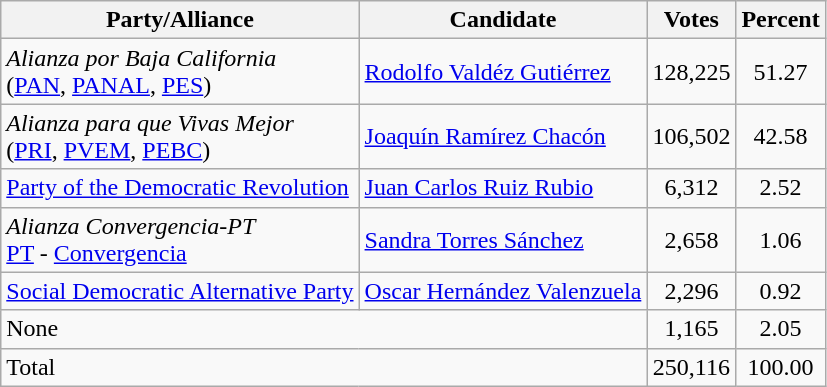<table class="wikitable">
<tr>
<th>Party/Alliance</th>
<th>Candidate</th>
<th>Votes</th>
<th>Percent</th>
</tr>
<tr>
<td><em>Alianza por Baja California</em> <br>(<a href='#'>PAN</a>, <a href='#'>PANAL</a>, <a href='#'>PES</a>)</td>
<td><a href='#'>Rodolfo Valdéz Gutiérrez</a></td>
<td style="text-align:center">128,225</td>
<td style="text-align:center">51.27</td>
</tr>
<tr>
<td><em>Alianza para que Vivas Mejor</em> <br>(<a href='#'>PRI</a>, <a href='#'>PVEM</a>, <a href='#'>PEBC</a>)</td>
<td><a href='#'>Joaquín Ramírez Chacón</a></td>
<td style="text-align:center">106,502</td>
<td style="text-align:center">42.58</td>
</tr>
<tr>
<td><a href='#'>Party of the Democratic Revolution</a></td>
<td><a href='#'>Juan Carlos Ruiz Rubio</a></td>
<td style="text-align:center">6,312</td>
<td style="text-align:center">2.52</td>
</tr>
<tr>
<td><em>Alianza Convergencia-PT</em> <br> <a href='#'>PT</a> - <a href='#'>Convergencia</a></td>
<td><a href='#'>Sandra Torres Sánchez</a></td>
<td style="text-align:center">2,658</td>
<td style="text-align:center">1.06</td>
</tr>
<tr>
<td><a href='#'>Social Democratic Alternative Party</a></td>
<td><a href='#'>Oscar Hernández Valenzuela</a></td>
<td style="text-align:center">2,296</td>
<td style="text-align:center">0.92</td>
</tr>
<tr>
<td Colspan = 2>None</td>
<td style="text-align:center">1,165</td>
<td style="text-align:center">2.05</td>
</tr>
<tr>
<td Colspan = 2>Total</td>
<td style="text-align:center">250,116</td>
<td style="text-align:center">100.00</td>
</tr>
</table>
